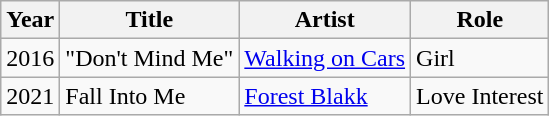<table class="wikitable sortable">
<tr>
<th>Year</th>
<th>Title</th>
<th>Artist</th>
<th>Role</th>
</tr>
<tr>
<td>2016</td>
<td>"Don't Mind Me"</td>
<td><a href='#'>Walking on Cars</a></td>
<td>Girl</td>
</tr>
<tr>
<td>2021</td>
<td>Fall Into Me</td>
<td><a href='#'>Forest Blakk</a></td>
<td>Love Interest</td>
</tr>
</table>
